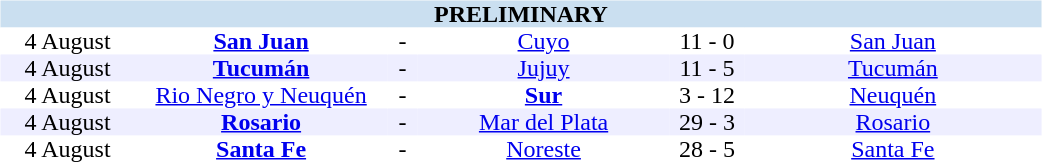<table table width=700>
<tr>
<td width=700 valign="top"><br><table border=0 cellspacing=0 cellpadding=0 style="font-size: 100%; border-collapse: collapse;" width=100%>
<tr bgcolor="#CADFF0">
<td style="font-size:100%"; align="center" colspan="6"><strong>PRELIMINARY</strong></td>
</tr>
<tr align=center bgcolor=#FFFFFF>
<td width=90>4 August</td>
<td width=170><strong><a href='#'>San Juan</a></strong></td>
<td width=20>-</td>
<td width=170><a href='#'>Cuyo</a></td>
<td width=50>11 - 0</td>
<td width=200><a href='#'>San Juan</a></td>
</tr>
<tr align=center bgcolor=#EEEEFF>
<td width=90>4 August</td>
<td width=170><strong><a href='#'>Tucumán</a></strong></td>
<td width=20>-</td>
<td width=170><a href='#'>Jujuy</a></td>
<td width=50>11 - 5</td>
<td width=200><a href='#'>Tucumán</a></td>
</tr>
<tr align=center bgcolor=#FFFFFF>
<td width=90>4 August</td>
<td width=170><a href='#'>Rio Negro y Neuquén</a></td>
<td width=20>-</td>
<td width=170><strong><a href='#'>Sur</a></strong></td>
<td width=50>3 - 12</td>
<td width=200><a href='#'>Neuquén</a></td>
</tr>
<tr align=center bgcolor=#EEEEFF>
<td width=90>4 August</td>
<td width=170><strong><a href='#'>Rosario</a></strong></td>
<td width=20>-</td>
<td width=170><a href='#'>Mar del Plata</a></td>
<td width=50>29 - 3</td>
<td width=200><a href='#'>Rosario</a></td>
</tr>
<tr align=center bgcolor=#FFFFFF>
<td width=90>4 August</td>
<td width=170><strong><a href='#'>Santa Fe</a></strong></td>
<td width=20>-</td>
<td width=170><a href='#'>Noreste</a></td>
<td width=50>28 - 5</td>
<td width=200><a href='#'>Santa Fe</a></td>
</tr>
</table>
</td>
</tr>
</table>
